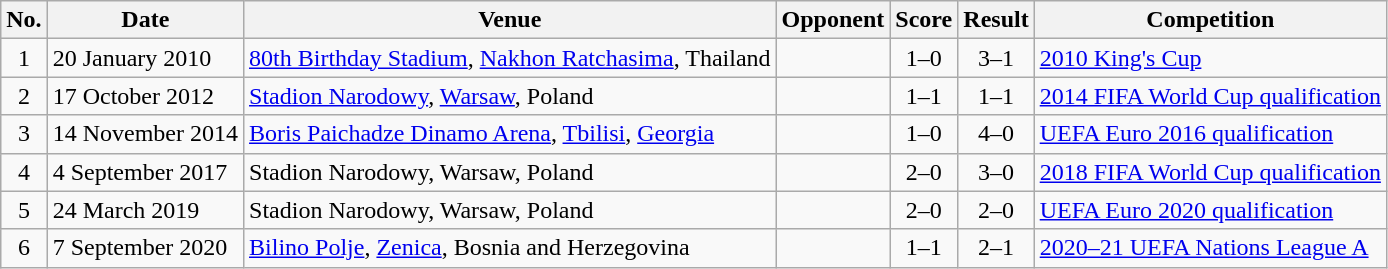<table class="wikitable sortable">
<tr>
<th scope="col">No.</th>
<th scope="col">Date</th>
<th scope="col">Venue</th>
<th scope="col">Opponent</th>
<th scope="col">Score</th>
<th scope="col">Result</th>
<th scope="col">Competition</th>
</tr>
<tr>
<td align="center">1</td>
<td>20 January 2010</td>
<td><a href='#'>80th Birthday Stadium</a>, <a href='#'>Nakhon Ratchasima</a>, Thailand</td>
<td></td>
<td align="center">1–0</td>
<td align="center">3–1</td>
<td><a href='#'>2010 King's Cup</a></td>
</tr>
<tr>
<td align="center">2</td>
<td>17 October 2012</td>
<td><a href='#'>Stadion Narodowy</a>, <a href='#'>Warsaw</a>, Poland</td>
<td></td>
<td align="center">1–1</td>
<td align="center">1–1</td>
<td><a href='#'>2014 FIFA World Cup qualification</a></td>
</tr>
<tr>
<td align="center">3</td>
<td>14 November 2014</td>
<td><a href='#'>Boris Paichadze Dinamo Arena</a>, <a href='#'>Tbilisi</a>, <a href='#'>Georgia</a></td>
<td></td>
<td align="center">1–0</td>
<td align="center">4–0</td>
<td><a href='#'>UEFA Euro 2016 qualification</a></td>
</tr>
<tr>
<td align="center">4</td>
<td>4 September 2017</td>
<td>Stadion Narodowy, Warsaw, Poland</td>
<td></td>
<td align="center">2–0</td>
<td align="center">3–0</td>
<td><a href='#'>2018 FIFA World Cup qualification</a></td>
</tr>
<tr>
<td align="center">5</td>
<td>24 March 2019</td>
<td>Stadion Narodowy, Warsaw, Poland</td>
<td></td>
<td align="center">2–0</td>
<td align="center">2–0</td>
<td><a href='#'>UEFA Euro 2020 qualification</a></td>
</tr>
<tr>
<td align="center">6</td>
<td>7 September 2020</td>
<td><a href='#'>Bilino Polje</a>, <a href='#'>Zenica</a>, Bosnia and Herzegovina</td>
<td></td>
<td align="center">1–1</td>
<td align="center">2–1</td>
<td><a href='#'>2020–21 UEFA Nations League A</a></td>
</tr>
</table>
